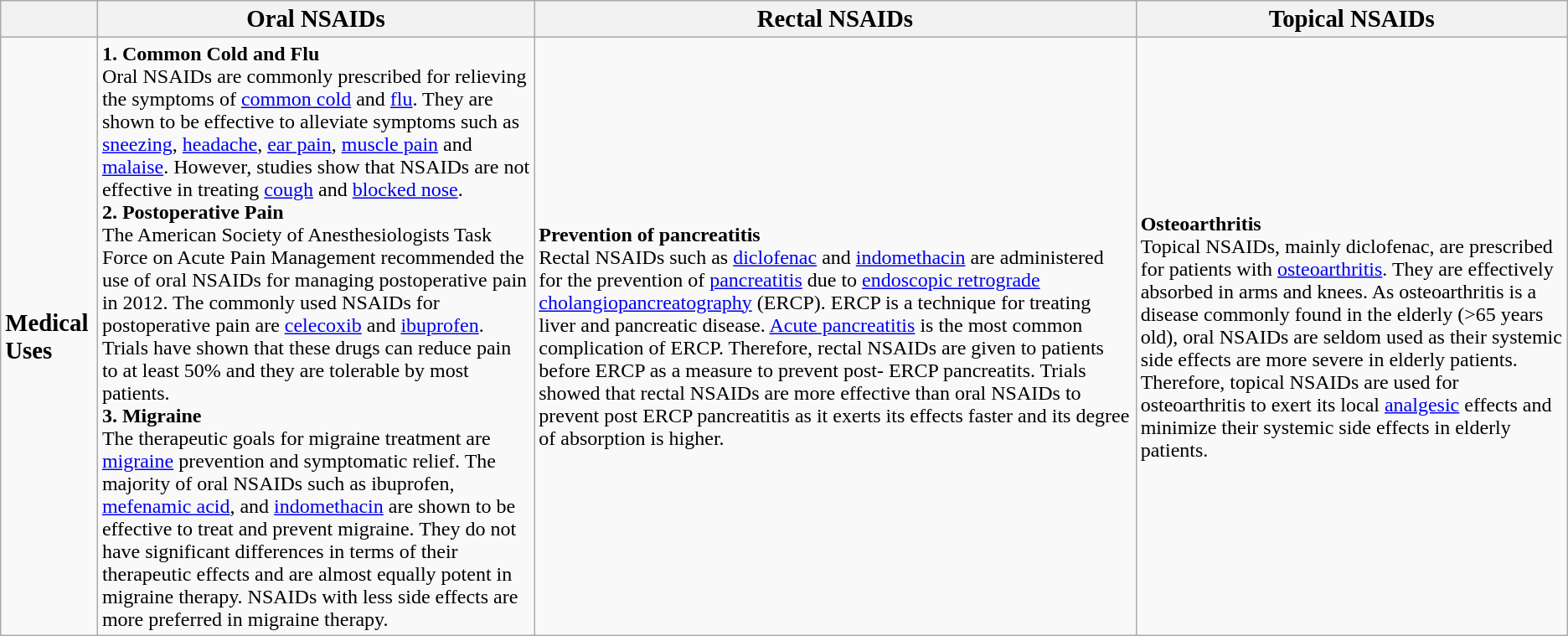<table class="wikitable">
<tr>
<th></th>
<th><big>Oral NSAIDs</big></th>
<th><big>Rectal NSAIDs</big></th>
<th><big>Topical NSAIDs</big></th>
</tr>
<tr>
<td><big><strong>Medical Uses</strong></big></td>
<td><strong>1. Common Cold and Flu</strong><br>Oral NSAIDs are commonly prescribed for relieving the symptoms of <a href='#'>common cold</a> and <a href='#'>flu</a>. They are shown to be effective to alleviate symptoms such as <a href='#'>sneezing</a>, <a href='#'>headache</a>, <a href='#'>ear pain</a>, <a href='#'>muscle pain</a> and <a href='#'>malaise</a>. However, studies show that NSAIDs are not effective in treating <a href='#'>cough</a> and <a href='#'>blocked nose</a>.<br><strong>2.</strong> <strong>Postoperative Pain</strong><br>The American Society of Anesthesiologists Task Force on Acute Pain Management recommended the use of oral NSAIDs for managing postoperative pain in 2012. The commonly used NSAIDs for postoperative pain are <a href='#'>celecoxib</a> and <a href='#'>ibuprofen</a>. Trials have shown that these drugs can reduce pain to at least 50% and they are tolerable by most patients.<br><strong>3. Migraine</strong><br>The therapeutic goals for migraine treatment are <a href='#'>migraine</a> prevention and symptomatic relief. The majority of oral NSAIDs such as ibuprofen, <a href='#'>mefenamic acid</a>, and <a href='#'>indomethacin</a> are shown to be effective to treat and prevent migraine. They do not have significant differences in terms of their therapeutic effects and are almost equally potent in migraine therapy. NSAIDs with less side effects are more preferred in migraine therapy.</td>
<td><strong>Prevention of pancreatitis</strong><br>Rectal NSAIDs such as <a href='#'>diclofenac</a> and <a href='#'>indomethacin</a> are administered for the prevention of <a href='#'>pancreatitis</a> due to <a href='#'>endoscopic retrograde cholangiopancreatography</a> (ERCP). ERCP is a technique for treating liver and pancreatic disease. <a href='#'>Acute pancreatitis</a> is the most common complication of ERCP. Therefore, rectal NSAIDs are given to patients before ERCP as a measure to prevent post- ERCP pancreatits. Trials showed that rectal NSAIDs are more effective than oral NSAIDs to prevent post ERCP pancreatitis as it exerts its effects faster and its degree of absorption is higher.<br></td>
<td><strong>Osteoarthritis</strong><br>Topical NSAIDs, mainly diclofenac, are prescribed for patients with <a href='#'>osteoarthritis</a>. They are effectively absorbed in arms and knees. As osteoarthritis is a disease commonly found in the elderly (>65 years old), oral NSAIDs are seldom used as their systemic side effects are more severe in elderly patients. Therefore, topical NSAIDs are used for osteoarthritis to exert its local <a href='#'>analgesic</a> effects and minimize their systemic side effects in elderly patients.<br></td>
</tr>
</table>
